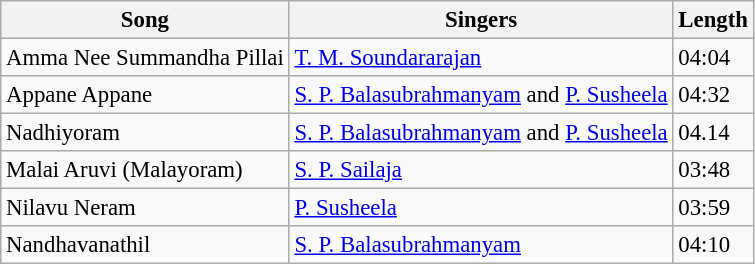<table class="wikitable" style="font-size:95%;">
<tr>
<th>Song</th>
<th>Singers</th>
<th>Length</th>
</tr>
<tr>
<td>Amma Nee Summandha Pillai</td>
<td><a href='#'>T. M. Soundararajan</a></td>
<td>04:04</td>
</tr>
<tr>
<td>Appane Appane</td>
<td><a href='#'>S. P. Balasubrahmanyam</a> and <a href='#'>P. Susheela</a></td>
<td>04:32</td>
</tr>
<tr>
<td>Nadhiyoram</td>
<td><a href='#'>S. P. Balasubrahmanyam</a> and <a href='#'>P. Susheela</a></td>
<td>04.14</td>
</tr>
<tr>
<td>Malai Aruvi (Malayoram)</td>
<td><a href='#'>S. P. Sailaja</a></td>
<td>03:48</td>
</tr>
<tr>
<td>Nilavu Neram</td>
<td><a href='#'>P. Susheela</a></td>
<td>03:59</td>
</tr>
<tr>
<td>Nandhavanathil</td>
<td><a href='#'>S. P. Balasubrahmanyam</a></td>
<td>04:10</td>
</tr>
</table>
